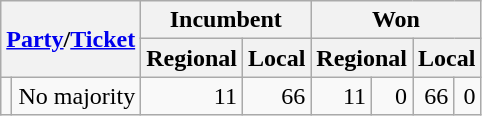<table class="wikitable" style="text-align:right">
<tr>
<th colspan="2" rowspan="2"><a href='#'>Party</a>/<a href='#'>Ticket</a></th>
<th colspan="2">Incumbent</th>
<th colspan="4">Won</th>
</tr>
<tr>
<th>Regional</th>
<th>Local</th>
<th colspan="2">Regional</th>
<th colspan="2">Local</th>
</tr>
<tr>
<td></td>
<td>No majority</td>
<td>11</td>
<td>66</td>
<td>11</td>
<td> 0</td>
<td>66</td>
<td> 0</td>
</tr>
</table>
